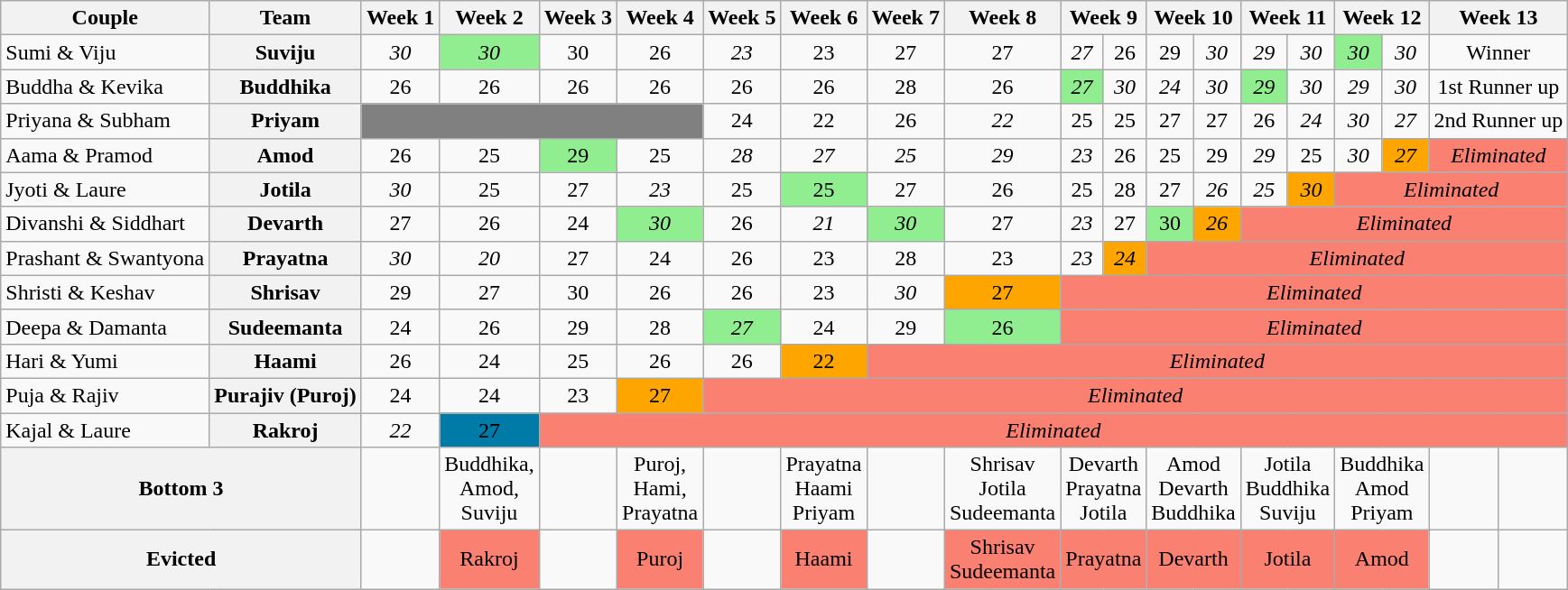<table class="wikitable "  style="width=100%; text-align:center;  white-space:nowrap">
<tr>
<th>Couple</th>
<th>Team</th>
<th>Week 1</th>
<th>Week 2</th>
<th>Week 3</th>
<th>Week 4</th>
<th>Week 5</th>
<th>Week 6</th>
<th>Week 7</th>
<th>Week 8</th>
<th colspan="2">Week 9</th>
<th colspan="2">Week 10</th>
<th colspan="2">Week 11</th>
<th colspan="2">Week 12</th>
<th colspan="2">Week 13</th>
</tr>
<tr>
<td style="text-align:left;">Sumi & Viju</td>
<th>Suviju</th>
<td><span><em>30</em></span></td>
<td style="background:lightgreen; text-align:center;"><span><em>30</em></span></td>
<td>30</td>
<td>26</td>
<td><span><em>23</em></span></td>
<td>23</td>
<td>27</td>
<td>27</td>
<td><span><em>27</em></span></td>
<td>26</td>
<td>29</td>
<td><span><em>30</em></span></td>
<td><span><em>29</em></span></td>
<td><span><em>30</em></span></td>
<td style="background:lightgreen; text-align:center;"><span><em>30</em></span></td>
<td><span><em>30</em></span></td>
<td colspan="2">Winner</td>
</tr>
<tr>
<td style="text-align:left;">Buddha & Kevika</td>
<th>Buddhika</th>
<td>26</td>
<td>26</td>
<td>26</td>
<td>26</td>
<td>26</td>
<td>26</td>
<td>28</td>
<td>26</td>
<td style="background:lightgreen; text-align:center;"><span><em>27</em></span></td>
<td><span><em>30</em></span></td>
<td><span><em>24</em></span></td>
<td><span><em>30</em></span></td>
<td style="background:lightgreen; text-align:center;"><span><em>29</em></span></td>
<td><span><em>30</em></span></td>
<td><span><em>29</em></span></td>
<td><span><em>30</em></span></td>
<td colspan="2">1st Runner up</td>
</tr>
<tr>
<td style="text-align:left;">Priyana & Subham</td>
<th>Priyam</th>
<td colspan="4" style="background:grey; "></td>
<td>24</td>
<td>22</td>
<td>26</td>
<td><span><em>22</em></span></td>
<td>25</td>
<td>25</td>
<td>27</td>
<td>27</td>
<td>26</td>
<td><span><em>24</em></span></td>
<td><span><em>30</em></span></td>
<td><span><em>27</em></span></td>
<td colspan="2">2nd Runner up</td>
</tr>
<tr>
<td style="text-align:left;">Aama & Pramod</td>
<th>Amod</th>
<td>26</td>
<td>25</td>
<td style="background:lightgreen; text-align:center;">29</td>
<td>25</td>
<td><span><em>28</em></span></td>
<td><span><em>27</em></span></td>
<td><span><em>25</em></span></td>
<td><span><em>29</em></span></td>
<td><span><em>23</em></span></td>
<td>26</td>
<td>25</td>
<td>29</td>
<td><span><em>29</em></span></td>
<td>25</td>
<td><span><em>30</em></span></td>
<td style="background:orange;"><span><em>27</em></span></td>
<td colspan="2" style="background:salmon; text-align:center;"><em>Eliminated</em></td>
</tr>
<tr>
<td style="text-align:left;">Jyoti & Laure</td>
<th>Jotila</th>
<td><span><em>30</em></span></td>
<td>25</td>
<td>27</td>
<td><span><em>23</em></span></td>
<td>25</td>
<td style="background:lightgreen; text-align:center;">25</td>
<td>27</td>
<td>26</td>
<td>25</td>
<td>28</td>
<td>27</td>
<td><span><em>26</em></span></td>
<td><span><em>25</em></span></td>
<td style="background:orange;"><span><em>30</em></span></td>
<td colspan="4" style="background:salmon; text-align:center;"><em>Eliminated</em></td>
</tr>
<tr>
<td style="text-align:left;">Divanshi & Siddhart</td>
<th>Devarth</th>
<td>27</td>
<td>26</td>
<td>24</td>
<td style="background:lightgreen; text-align:center;"><span><em>30</em></span></td>
<td>26</td>
<td><span><em>21</em></span></td>
<td style="background:lightgreen; text-align:center;"><span><em>30</em></span></td>
<td>27</td>
<td><span><em>23</em></span></td>
<td>27</td>
<td style="background:lightgreen; text-align:center;">30</td>
<td style="background:orange;"><span><em>26</em></span></td>
<td colspan="6" style="background:salmon; text-align:center;"><em>Eliminated</em></td>
</tr>
<tr>
<td style="text-align:left;">Prashant & Swantyona</td>
<th>Prayatna</th>
<td><span><em>30</em></span></td>
<td><span><em>20</em></span></td>
<td>27</td>
<td>24</td>
<td>26</td>
<td>23</td>
<td>28</td>
<td>23</td>
<td><span><em>23</em></span></td>
<td style="background:orange;"><span><em>24</em></span></td>
<td colspan="8" style="background:salmon; text-align:center;"><em>Eliminated</em></td>
</tr>
<tr>
<td style="text-align:left;">Shristi & Keshav</td>
<th>Shrisav</th>
<td>29</td>
<td>27</td>
<td>30</td>
<td>26</td>
<td>26</td>
<td>23</td>
<td><span><em>30</em></span></td>
<td style="background:orange;">27</td>
<td colspan="10" style="background:salmon; text-align:center;"><em>Eliminated</em></td>
</tr>
<tr>
<td style="text-align:left;">Deepa & Damanta</td>
<th>Sudeemanta</th>
<td>24</td>
<td>26</td>
<td>29</td>
<td>28</td>
<td style="background:lightgreen; text-align:center;"><span><em>27</em></span></td>
<td>24</td>
<td>29</td>
<td style="background:lightgreen; text-align:center;">26</td>
<td colspan="10" style="background:salmon; text-align:center;"><em>Eliminated</em></td>
</tr>
<tr>
<td style="text-align:left;">Hari & Yumi</td>
<th>Haami</th>
<td>26</td>
<td>24</td>
<td>25</td>
<td>26</td>
<td>26</td>
<td style="background:orange; text-align:center;">22</td>
<td colspan="12" style="background:salmon; text-align:center;"><em>Eliminated</em></td>
</tr>
<tr>
<td style="text-align:left;">Puja & Rajiv</td>
<th>Purajiv (Puroj)</th>
<td>24</td>
<td>24</td>
<td>23</td>
<td style="background:orange; text-align:center;">27</td>
<td colspan="14" style="background:salmon; text-align:center;"><em>Eliminated</em></td>
</tr>
<tr>
<td style="text-align:left;">Kajal & Laure</td>
<th>Rakroj</th>
<td><span><em>22</em></span></td>
<td style="background:#007BA7; ">27</td>
<td colspan="16" style="background:salmon; text-align:center;"><em>Eliminated</em></td>
</tr>
<tr>
<th colspan="2">Bottom 3</th>
<td></td>
<td>Buddhika,<br>Amod,<br>Suviju</td>
<td></td>
<td>Puroj,<br>Hami,<br>Prayatna</td>
<td></td>
<td>Prayatna<br>Haami<br>Priyam</td>
<td></td>
<td>Shrisav <br>Jotila<br> Sudeemanta</td>
<td colspan="2">Devarth<br>Prayatna<br>Jotila</td>
<td colspan="2">Amod<br>Devarth<br>Buddhika</td>
<td colspan="2">Jotila<br>Buddhika<br>Suviju</td>
<td colspan="2">Buddhika<br>Amod<br>Priyam</td>
<td></td>
<td></td>
</tr>
<tr>
<th colspan="2">Evicted</th>
<td></td>
<td style="background:salmon; text-align:center;">Rakroj</td>
<td></td>
<td style="background:salmon; text-align:center;">Puroj</td>
<td></td>
<td style="background:salmon; text-align:center;">Haami</td>
<td></td>
<td style="background:salmon; text-align:center;">Shrisav <br>Sudeemanta</td>
<td colspan="2" style="background:salmon; text-align:center;">Prayatna</td>
<td colspan="2" style="background:salmon; text-align:center;">Devarth</td>
<td colspan="2" style="background:salmon; text-align:center;">Jotila</td>
<td colspan="2" style="background:salmon; text-align:center;">Amod</td>
<td></td>
<td></td>
</tr>
</table>
